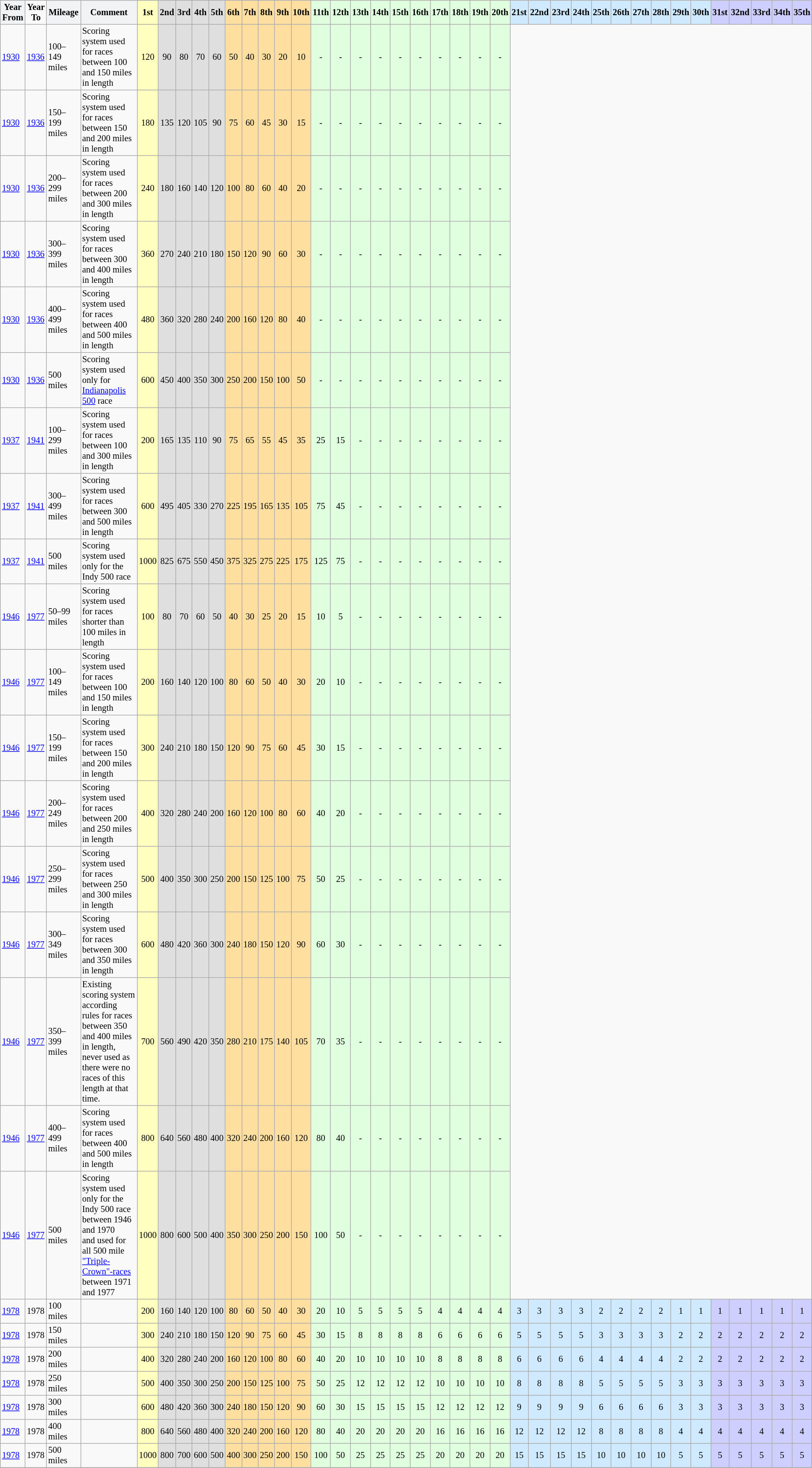<table border="2" cellpadding="2" cellspacing="0" style="margin:0 1em 0 0; background:#f9f9f9; border:1px #aaa solid; border-collapse:collapse; font-size:85%;">
<tr>
<th bgcolor=f2f3f4>Year From</th>
<th>Year To</th>
<th bgcolor="f2f3f4">Mileage</th>
<th bgcolor=f2f3f4>Comment</th>
<td bgcolor=ffffbf align="center"><strong>1st</strong></td>
<td bgcolor=dfdfdf align="center"><strong>2nd</strong></td>
<td bgcolor=dfdfdf align="center"><strong>3rd</strong></td>
<td bgcolor=dfdfdf align="center"><strong>4th</strong></td>
<td bgcolor=dfdfdf align="center"><strong>5th</strong></td>
<td bgcolor=ffdf9f align="center"><strong>6th</strong></td>
<td bgcolor=ffdf9f align="center"><strong>7th</strong></td>
<td bgcolor=ffdf9f align="center"><strong>8th</strong></td>
<td bgcolor=ffdf9f align="center"><strong>9th</strong></td>
<td bgcolor=ffdf9f align="center"><strong>10th</strong></td>
<td bgcolor=dfffdf align="center"><strong>11th</strong></td>
<td bgcolor=dfffdf align="center"><strong>12th</strong></td>
<td bgcolor=dfffdf align="center"><strong>13th</strong></td>
<td bgcolor=dfffdf align="center"><strong>14th</strong></td>
<td bgcolor=dfffdf align="center"><strong>15th</strong></td>
<td bgcolor=dfffdf align="center"><strong>16th</strong></td>
<td bgcolor=dfffdf align="center"><strong>17th</strong></td>
<td bgcolor=dfffdf align="center"><strong>18th</strong></td>
<td bgcolor=dfffdf align="center"><strong>19th</strong></td>
<td bgcolor=dfffdf align="center"><strong>20th</strong></td>
<td bgcolor=cfeaff align="center"><strong>21st</strong></td>
<td bgcolor=cfeaff align="center"><strong>22nd</strong></td>
<td bgcolor=cfeaff align="center"><strong>23rd</strong></td>
<td bgcolor=cfeaff align="center"><strong>24th</strong></td>
<td bgcolor=cfeaff align="center"><strong>25th</strong></td>
<td bgcolor=cfeaff align="center"><strong>26th</strong></td>
<td bgcolor=cfeaff align="center"><strong>27th</strong></td>
<td bgcolor=cfeaff align="center"><strong>28th</strong></td>
<td bgcolor=cfeaff align="center"><strong>29th</strong></td>
<td bgcolor=cfeaff align="center"><strong>30th</strong></td>
<td bgcolor=cfcfff align="center"><strong>31st</strong></td>
<td bgcolor=cfcfff align="center"><strong>32nd</strong></td>
<td bgcolor=cfcfff align="center"><strong>33rd</strong></td>
<td bgcolor=cfcfff align="center"><strong>34th</strong></td>
<td bgcolor=cfcfff align="center"><strong>35th</strong></td>
</tr>
<tr>
<td><a href='#'>1930</a></td>
<td><a href='#'>1936</a></td>
<td>100–149 miles</td>
<td>Scoring system used for races between 100 and 150 miles in length</td>
<td bgcolor=ffffbf align="center">120</td>
<td bgcolor=dfdfdf align="center">90</td>
<td bgcolor=dfdfdf align="center">80</td>
<td bgcolor=dfdfdf align="center">70</td>
<td bgcolor=dfdfdf align="center">60</td>
<td bgcolor=ffdf9f align="center">50</td>
<td bgcolor=ffdf9f align="center">40</td>
<td bgcolor=ffdf9f align="center">30</td>
<td bgcolor=ffdf9f align="center">20</td>
<td bgcolor=ffdf9f align="center">10</td>
<td bgcolor=dfffdf align="center">-</td>
<td bgcolor=dfffdf align="center">-</td>
<td bgcolor=dfffdf align="center">-</td>
<td bgcolor=dfffdf align="center">-</td>
<td bgcolor=dfffdf align="center">-</td>
<td bgcolor=dfffdf align="center">-</td>
<td bgcolor=dfffdf align="center">-</td>
<td bgcolor=dfffdf align="center">-</td>
<td bgcolor=dfffdf align="center">-</td>
<td bgcolor=dfffdf align="center">-</td>
</tr>
<tr>
<td><a href='#'>1930</a></td>
<td><a href='#'>1936</a></td>
<td>150–199 miles</td>
<td>Scoring system used for races between 150 and 200 miles in length</td>
<td bgcolor=ffffbf align="center">180</td>
<td bgcolor=dfdfdf align="center">135</td>
<td bgcolor=dfdfdf align="center">120</td>
<td bgcolor=dfdfdf align="center">105</td>
<td bgcolor=dfdfdf align="center">90</td>
<td bgcolor=ffdf9f align="center">75</td>
<td bgcolor=ffdf9f align="center">60</td>
<td bgcolor=ffdf9f align="center">45</td>
<td bgcolor=ffdf9f align="center">30</td>
<td bgcolor=ffdf9f align="center">15</td>
<td bgcolor=dfffdf align="center">-</td>
<td bgcolor=dfffdf align="center">-</td>
<td bgcolor=dfffdf align="center">-</td>
<td bgcolor=dfffdf align="center">-</td>
<td bgcolor=dfffdf align="center">-</td>
<td bgcolor=dfffdf align="center">-</td>
<td bgcolor=dfffdf align="center">-</td>
<td bgcolor=dfffdf align="center">-</td>
<td bgcolor=dfffdf align="center">-</td>
<td bgcolor=dfffdf align="center">-</td>
</tr>
<tr>
<td><a href='#'>1930</a></td>
<td><a href='#'>1936</a></td>
<td>200–299 miles</td>
<td>Scoring system used for races between 200 and 300 miles in length</td>
<td bgcolor=ffffbf align="center">240</td>
<td bgcolor=dfdfdf align="center">180</td>
<td bgcolor=dfdfdf align="center">160</td>
<td bgcolor=dfdfdf align="center">140</td>
<td bgcolor=dfdfdf align="center">120</td>
<td bgcolor=ffdf9f align="center">100</td>
<td bgcolor=ffdf9f align="center">80</td>
<td bgcolor=ffdf9f align="center">60</td>
<td bgcolor=ffdf9f align="center">40</td>
<td bgcolor=ffdf9f align="center">20</td>
<td bgcolor=dfffdf align="center">-</td>
<td bgcolor=dfffdf align="center">-</td>
<td bgcolor=dfffdf align="center">-</td>
<td bgcolor=dfffdf align="center">-</td>
<td bgcolor=dfffdf align="center">-</td>
<td bgcolor=dfffdf align="center">-</td>
<td bgcolor=dfffdf align="center">-</td>
<td bgcolor=dfffdf align="center">-</td>
<td bgcolor=dfffdf align="center">-</td>
<td bgcolor=dfffdf align="center">-</td>
</tr>
<tr>
<td><a href='#'>1930</a></td>
<td><a href='#'>1936</a></td>
<td>300–399 miles</td>
<td>Scoring system used for races between 300 and 400 miles in length</td>
<td bgcolor=ffffbf align="center">360</td>
<td bgcolor=dfdfdf align="center">270</td>
<td bgcolor=dfdfdf align="center">240</td>
<td bgcolor=dfdfdf align="center">210</td>
<td bgcolor=dfdfdf align="center">180</td>
<td bgcolor=ffdf9f align="center">150</td>
<td bgcolor=ffdf9f align="center">120</td>
<td bgcolor=ffdf9f align="center">90</td>
<td bgcolor=ffdf9f align="center">60</td>
<td bgcolor=ffdf9f align="center">30</td>
<td bgcolor=dfffdf align="center">-</td>
<td bgcolor=dfffdf align="center">-</td>
<td bgcolor=dfffdf align="center">-</td>
<td bgcolor=dfffdf align="center">-</td>
<td bgcolor=dfffdf align="center">-</td>
<td bgcolor=dfffdf align="center">-</td>
<td bgcolor=dfffdf align="center">-</td>
<td bgcolor=dfffdf align="center">-</td>
<td bgcolor=dfffdf align="center">-</td>
<td bgcolor=dfffdf align="center">-</td>
</tr>
<tr>
<td><a href='#'>1930</a></td>
<td><a href='#'>1936</a></td>
<td>400–499 miles</td>
<td>Scoring system used for races between 400 and 500 miles in length</td>
<td bgcolor=ffffbf align="center">480</td>
<td bgcolor=dfdfdf align="center">360</td>
<td bgcolor=dfdfdf align="center">320</td>
<td bgcolor=dfdfdf align="center">280</td>
<td bgcolor=dfdfdf align="center">240</td>
<td bgcolor=ffdf9f align="center">200</td>
<td bgcolor=ffdf9f align="center">160</td>
<td bgcolor=ffdf9f align="center">120</td>
<td bgcolor=ffdf9f align="center">80</td>
<td bgcolor=ffdf9f align="center">40</td>
<td bgcolor=dfffdf align="center">-</td>
<td bgcolor=dfffdf align="center">-</td>
<td bgcolor=dfffdf align="center">-</td>
<td bgcolor=dfffdf align="center">-</td>
<td bgcolor=dfffdf align="center">-</td>
<td bgcolor=dfffdf align="center">-</td>
<td bgcolor=dfffdf align="center">-</td>
<td bgcolor=dfffdf align="center">-</td>
<td bgcolor=dfffdf align="center">-</td>
<td bgcolor=dfffdf align="center">-</td>
</tr>
<tr>
<td><a href='#'>1930</a></td>
<td><a href='#'>1936</a></td>
<td>500 miles</td>
<td>Scoring system used only for <a href='#'>Indianapolis 500</a> race</td>
<td bgcolor=ffffbf align="center">600</td>
<td bgcolor=dfdfdf align="center">450</td>
<td bgcolor=dfdfdf align="center">400</td>
<td bgcolor=dfdfdf align="center">350</td>
<td bgcolor=dfdfdf align="center">300</td>
<td bgcolor=ffdf9f align="center">250</td>
<td bgcolor=ffdf9f align="center">200</td>
<td bgcolor=ffdf9f align="center">150</td>
<td bgcolor=ffdf9f align="center">100</td>
<td bgcolor=ffdf9f align="center">50</td>
<td bgcolor=dfffdf align="center">-</td>
<td bgcolor=dfffdf align="center">-</td>
<td bgcolor=dfffdf align="center">-</td>
<td bgcolor=dfffdf align="center">-</td>
<td bgcolor=dfffdf align="center">-</td>
<td bgcolor=dfffdf align="center">-</td>
<td bgcolor=dfffdf align="center">-</td>
<td bgcolor=dfffdf align="center">-</td>
<td bgcolor=dfffdf align="center">-</td>
<td bgcolor=dfffdf align="center">-</td>
</tr>
<tr>
<td><a href='#'>1937</a></td>
<td><a href='#'>1941</a></td>
<td>100–299 miles</td>
<td>Scoring system used for races between 100 and 300 miles in length</td>
<td bgcolor=ffffbf align="center">200</td>
<td bgcolor=dfdfdf align="center">165</td>
<td bgcolor=dfdfdf align="center">135</td>
<td bgcolor=dfdfdf align="center">110</td>
<td bgcolor=dfdfdf align="center">90</td>
<td bgcolor=ffdf9f align="center">75</td>
<td bgcolor=ffdf9f align="center">65</td>
<td bgcolor=ffdf9f align="center">55</td>
<td bgcolor=ffdf9f align="center">45</td>
<td bgcolor=ffdf9f align="center">35</td>
<td bgcolor=dfffdf align="center">25</td>
<td bgcolor=dfffdf align="center">15</td>
<td bgcolor=dfffdf align="center">-</td>
<td bgcolor=dfffdf align="center">-</td>
<td bgcolor=dfffdf align="center">-</td>
<td bgcolor=dfffdf align="center">-</td>
<td bgcolor=dfffdf align="center">-</td>
<td bgcolor=dfffdf align="center">-</td>
<td bgcolor=dfffdf align="center">-</td>
<td bgcolor=dfffdf align="center">-</td>
</tr>
<tr>
<td><a href='#'>1937</a></td>
<td><a href='#'>1941</a></td>
<td>300–499 miles</td>
<td>Scoring system used for races between 300 and 500 miles in length</td>
<td bgcolor=ffffbf align="center">600</td>
<td bgcolor=dfdfdf align="center">495</td>
<td bgcolor=dfdfdf align="center">405</td>
<td bgcolor=dfdfdf align="center">330</td>
<td bgcolor=dfdfdf align="center">270</td>
<td bgcolor=ffdf9f align="center">225</td>
<td bgcolor=ffdf9f align="center">195</td>
<td bgcolor=ffdf9f align="center">165</td>
<td bgcolor=ffdf9f align="center">135</td>
<td bgcolor=ffdf9f align="center">105</td>
<td bgcolor=dfffdf align="center">75</td>
<td bgcolor=dfffdf align="center">45</td>
<td bgcolor=dfffdf align="center">-</td>
<td bgcolor=dfffdf align="center">-</td>
<td bgcolor=dfffdf align="center">-</td>
<td bgcolor=dfffdf align="center">-</td>
<td bgcolor=dfffdf align="center">-</td>
<td bgcolor=dfffdf align="center">-</td>
<td bgcolor=dfffdf align="center">-</td>
<td bgcolor=dfffdf align="center">-</td>
</tr>
<tr>
<td><a href='#'>1937</a></td>
<td><a href='#'>1941</a></td>
<td>500 miles</td>
<td>Scoring system used only for the Indy 500 race</td>
<td bgcolor=ffffbf align="center">1000</td>
<td bgcolor=dfdfdf align="center">825</td>
<td bgcolor=dfdfdf align="center">675</td>
<td bgcolor=dfdfdf align="center">550</td>
<td bgcolor=dfdfdf align="center">450</td>
<td bgcolor=ffdf9f align="center">375</td>
<td bgcolor=ffdf9f align="center">325</td>
<td bgcolor=ffdf9f align="center">275</td>
<td bgcolor=ffdf9f align="center">225</td>
<td bgcolor=ffdf9f align="center">175</td>
<td bgcolor=dfffdf align="center">125</td>
<td bgcolor=dfffdf align="center">75</td>
<td bgcolor=dfffdf align="center">-</td>
<td bgcolor=dfffdf align="center">-</td>
<td bgcolor=dfffdf align="center">-</td>
<td bgcolor=dfffdf align="center">-</td>
<td bgcolor=dfffdf align="center">-</td>
<td bgcolor=dfffdf align="center">-</td>
<td bgcolor=dfffdf align="center">-</td>
<td bgcolor=dfffdf align="center">-</td>
</tr>
<tr>
<td><a href='#'>1946</a></td>
<td><a href='#'>1977</a></td>
<td>50–99 miles</td>
<td>Scoring system used for races shorter than 100 miles in length</td>
<td bgcolor=ffffbf align="center">100</td>
<td bgcolor=dfdfdf align="center">80</td>
<td bgcolor=dfdfdf align="center">70</td>
<td bgcolor=dfdfdf align="center">60</td>
<td bgcolor=dfdfdf align="center">50</td>
<td bgcolor=ffdf9f align="center">40</td>
<td bgcolor=ffdf9f align="center">30</td>
<td bgcolor=ffdf9f align="center">25</td>
<td bgcolor=ffdf9f align="center">20</td>
<td bgcolor=ffdf9f align="center">15</td>
<td bgcolor=dfffdf align="center">10</td>
<td bgcolor=dfffdf align="center">5</td>
<td bgcolor=dfffdf align="center">-</td>
<td bgcolor=dfffdf align="center">-</td>
<td bgcolor=dfffdf align="center">-</td>
<td bgcolor=dfffdf align="center">-</td>
<td bgcolor=dfffdf align="center">-</td>
<td bgcolor=dfffdf align="center">-</td>
<td bgcolor=dfffdf align="center">-</td>
<td bgcolor=dfffdf align="center">-</td>
</tr>
<tr>
<td><a href='#'>1946</a></td>
<td><a href='#'>1977</a></td>
<td>100–149 miles</td>
<td>Scoring system used for races between 100 and 150 miles in length</td>
<td bgcolor=ffffbf align="center">200</td>
<td bgcolor=dfdfdf align="center">160</td>
<td bgcolor=dfdfdf align="center">140</td>
<td bgcolor=dfdfdf align="center">120</td>
<td bgcolor=dfdfdf align="center">100</td>
<td bgcolor=ffdf9f align="center">80</td>
<td bgcolor=ffdf9f align="center">60</td>
<td bgcolor=ffdf9f align="center">50</td>
<td bgcolor=ffdf9f align="center">40</td>
<td bgcolor=ffdf9f align="center">30</td>
<td bgcolor=dfffdf align="center">20</td>
<td bgcolor=dfffdf align="center">10</td>
<td bgcolor=dfffdf align="center">-</td>
<td bgcolor=dfffdf align="center">-</td>
<td bgcolor=dfffdf align="center">-</td>
<td bgcolor=dfffdf align="center">-</td>
<td bgcolor=dfffdf align="center">-</td>
<td bgcolor=dfffdf align="center">-</td>
<td bgcolor=dfffdf align="center">-</td>
<td bgcolor=dfffdf align="center">-</td>
</tr>
<tr>
<td><a href='#'>1946</a></td>
<td><a href='#'>1977</a></td>
<td>150–199 miles</td>
<td>Scoring system used for races between 150 and 200 miles in length</td>
<td bgcolor=ffffbf align="center">300</td>
<td bgcolor=dfdfdf align="center">240</td>
<td bgcolor=dfdfdf align="center">210</td>
<td bgcolor=dfdfdf align="center">180</td>
<td bgcolor=dfdfdf align="center">150</td>
<td bgcolor=ffdf9f align="center">120</td>
<td bgcolor=ffdf9f align="center">90</td>
<td bgcolor=ffdf9f align="center">75</td>
<td bgcolor=ffdf9f align="center">60</td>
<td bgcolor=ffdf9f align="center">45</td>
<td bgcolor=dfffdf align="center">30</td>
<td bgcolor=dfffdf align="center">15</td>
<td bgcolor=dfffdf align="center">-</td>
<td bgcolor=dfffdf align="center">-</td>
<td bgcolor=dfffdf align="center">-</td>
<td bgcolor=dfffdf align="center">-</td>
<td bgcolor=dfffdf align="center">-</td>
<td bgcolor=dfffdf align="center">-</td>
<td bgcolor=dfffdf align="center">-</td>
<td bgcolor=dfffdf align="center">-</td>
</tr>
<tr>
<td><a href='#'>1946</a></td>
<td><a href='#'>1977</a></td>
<td>200–249 miles</td>
<td>Scoring system used for races between 200 and 250 miles in length</td>
<td bgcolor=ffffbf align="center">400</td>
<td bgcolor=dfdfdf align="center">320</td>
<td bgcolor=dfdfdf align="center">280</td>
<td bgcolor=dfdfdf align="center">240</td>
<td bgcolor=dfdfdf align="center">200</td>
<td bgcolor=ffdf9f align="center">160</td>
<td bgcolor=ffdf9f align="center">120</td>
<td bgcolor=ffdf9f align="center">100</td>
<td bgcolor=ffdf9f align="center">80</td>
<td bgcolor=ffdf9f align="center">60</td>
<td bgcolor=dfffdf align="center">40</td>
<td bgcolor=dfffdf align="center">20</td>
<td bgcolor=dfffdf align="center">-</td>
<td bgcolor=dfffdf align="center">-</td>
<td bgcolor=dfffdf align="center">-</td>
<td bgcolor=dfffdf align="center">-</td>
<td bgcolor=dfffdf align="center">-</td>
<td bgcolor=dfffdf align="center">-</td>
<td bgcolor=dfffdf align="center">-</td>
<td bgcolor=dfffdf align="center">-</td>
</tr>
<tr>
<td><a href='#'>1946</a></td>
<td><a href='#'>1977</a></td>
<td>250–299 miles</td>
<td>Scoring system used for races between 250 and 300 miles in length</td>
<td bgcolor=ffffbf align="center">500</td>
<td bgcolor=dfdfdf align="center">400</td>
<td bgcolor=dfdfdf align="center">350</td>
<td bgcolor=dfdfdf align="center">300</td>
<td bgcolor=dfdfdf align="center">250</td>
<td bgcolor=ffdf9f align="center">200</td>
<td bgcolor=ffdf9f align="center">150</td>
<td bgcolor=ffdf9f align="center">125</td>
<td bgcolor=ffdf9f align="center">100</td>
<td bgcolor=ffdf9f align="center">75</td>
<td bgcolor=dfffdf align="center">50</td>
<td bgcolor=dfffdf align="center">25</td>
<td bgcolor=dfffdf align="center">-</td>
<td bgcolor=dfffdf align="center">-</td>
<td bgcolor=dfffdf align="center">-</td>
<td bgcolor=dfffdf align="center">-</td>
<td bgcolor=dfffdf align="center">-</td>
<td bgcolor=dfffdf align="center">-</td>
<td bgcolor=dfffdf align="center">-</td>
<td bgcolor=dfffdf align="center">-</td>
</tr>
<tr>
<td><a href='#'>1946</a></td>
<td><a href='#'>1977</a></td>
<td>300–349 miles</td>
<td>Scoring system used for races between 300 and 350 miles in length</td>
<td bgcolor=ffffbf align="center">600</td>
<td bgcolor=dfdfdf align="center">480</td>
<td bgcolor=dfdfdf align="center">420</td>
<td bgcolor=dfdfdf align="center">360</td>
<td bgcolor=dfdfdf align="center">300</td>
<td bgcolor=ffdf9f align="center">240</td>
<td bgcolor=ffdf9f align="center">180</td>
<td bgcolor=ffdf9f align="center">150</td>
<td bgcolor=ffdf9f align="center">120</td>
<td bgcolor=ffdf9f align="center">90</td>
<td bgcolor=dfffdf align="center">60</td>
<td bgcolor=dfffdf align="center">30</td>
<td bgcolor=dfffdf align="center">-</td>
<td bgcolor=dfffdf align="center">-</td>
<td bgcolor=dfffdf align="center">-</td>
<td bgcolor=dfffdf align="center">-</td>
<td bgcolor=dfffdf align="center">-</td>
<td bgcolor=dfffdf align="center">-</td>
<td bgcolor=dfffdf align="center">-</td>
<td bgcolor=dfffdf align="center">-</td>
</tr>
<tr>
<td><a href='#'>1946</a></td>
<td><a href='#'>1977</a></td>
<td>350–399 miles</td>
<td>Existing scoring system according rules for races between 350 and 400 miles in length,<br>never used as there were no races of this length at that time.</td>
<td bgcolor=ffffbf align="center">700</td>
<td bgcolor=dfdfdf align="center">560</td>
<td bgcolor=dfdfdf align="center">490</td>
<td bgcolor=dfdfdf align="center">420</td>
<td bgcolor=dfdfdf align="center">350</td>
<td bgcolor=ffdf9f align="center">280</td>
<td bgcolor=ffdf9f align="center">210</td>
<td bgcolor=ffdf9f align="center">175</td>
<td bgcolor=ffdf9f align="center">140</td>
<td bgcolor=ffdf9f align="center">105</td>
<td bgcolor=dfffdf align="center">70</td>
<td bgcolor=dfffdf align="center">35</td>
<td bgcolor=dfffdf align="center">-</td>
<td bgcolor=dfffdf align="center">-</td>
<td bgcolor=dfffdf align="center">-</td>
<td bgcolor=dfffdf align="center">-</td>
<td bgcolor=dfffdf align="center">-</td>
<td bgcolor=dfffdf align="center">-</td>
<td bgcolor=dfffdf align="center">-</td>
<td bgcolor=dfffdf align="center">-</td>
</tr>
<tr>
<td><a href='#'>1946</a></td>
<td><a href='#'>1977</a></td>
<td>400–499 miles</td>
<td>Scoring system used for races between 400 and 500 miles in length</td>
<td bgcolor=ffffbf align="center">800</td>
<td bgcolor=dfdfdf align="center">640</td>
<td bgcolor=dfdfdf align="center">560</td>
<td bgcolor=dfdfdf align="center">480</td>
<td bgcolor=dfdfdf align="center">400</td>
<td bgcolor=ffdf9f align="center">320</td>
<td bgcolor=ffdf9f align="center">240</td>
<td bgcolor=ffdf9f align="center">200</td>
<td bgcolor=ffdf9f align="center">160</td>
<td bgcolor=ffdf9f align="center">120</td>
<td bgcolor=dfffdf align="center">80</td>
<td bgcolor=dfffdf align="center">40</td>
<td bgcolor=dfffdf align="center">-</td>
<td bgcolor=dfffdf align="center">-</td>
<td bgcolor=dfffdf align="center">-</td>
<td bgcolor=dfffdf align="center">-</td>
<td bgcolor=dfffdf align="center">-</td>
<td bgcolor=dfffdf align="center">-</td>
<td bgcolor=dfffdf align="center">-</td>
<td bgcolor=dfffdf align="center">-</td>
</tr>
<tr>
<td><a href='#'>1946</a></td>
<td><a href='#'>1977</a></td>
<td>500 miles</td>
<td>Scoring system used only for the Indy 500 race between 1946 and 1970<br>and used for all 500 mile <a href='#'>"Triple-Crown"-races</a> between 1971 and 1977</td>
<td bgcolor=ffffbf align="center">1000</td>
<td bgcolor=dfdfdf align="center">800</td>
<td bgcolor=dfdfdf align="center">600</td>
<td bgcolor=dfdfdf align="center">500</td>
<td bgcolor=dfdfdf align="center">400</td>
<td bgcolor=ffdf9f align="center">350</td>
<td bgcolor=ffdf9f align="center">300</td>
<td bgcolor=ffdf9f align="center">250</td>
<td bgcolor=ffdf9f align="center">200</td>
<td bgcolor=ffdf9f align="center">150</td>
<td bgcolor=dfffdf align="center">100</td>
<td bgcolor=dfffdf align="center">50</td>
<td bgcolor=dfffdf align="center">-</td>
<td bgcolor=dfffdf align="center">-</td>
<td bgcolor=dfffdf align="center">-</td>
<td bgcolor=dfffdf align="center">-</td>
<td bgcolor=dfffdf align="center">-</td>
<td bgcolor=dfffdf align="center">-</td>
<td bgcolor=dfffdf align="center">-</td>
<td bgcolor=dfffdf align="center">-</td>
</tr>
<tr>
<td><a href='#'>1978</a></td>
<td>1978</td>
<td>100 miles</td>
<td></td>
<td bgcolor=ffffbf align="center">200</td>
<td bgcolor=dfdfdf align="center">160</td>
<td bgcolor=dfdfdf align="center">140</td>
<td bgcolor=dfdfdf align="center">120</td>
<td bgcolor=dfdfdf align="center">100</td>
<td bgcolor=ffdf9f align="center">80</td>
<td bgcolor=ffdf9f align="center">60</td>
<td bgcolor=ffdf9f align="center">50</td>
<td bgcolor=ffdf9f align="center">40</td>
<td bgcolor=ffdf9f align="center">30</td>
<td bgcolor=dfffdf align="center">20</td>
<td bgcolor=dfffdf align="center">10</td>
<td bgcolor=dfffdf align="center">5</td>
<td bgcolor=dfffdf align="center">5</td>
<td bgcolor=dfffdf align="center">5</td>
<td bgcolor=dfffdf align="center">5</td>
<td bgcolor=dfffdf align="center">4</td>
<td bgcolor=dfffdf align="center">4</td>
<td bgcolor=dfffdf align="center">4</td>
<td bgcolor=dfffdf align="center">4</td>
<td bgcolor=cfeaff align="center">3</td>
<td bgcolor=cfeaff align="center">3</td>
<td bgcolor=cfeaff align="center">3</td>
<td bgcolor=cfeaff align="center">3</td>
<td bgcolor=cfeaff align="center">2</td>
<td bgcolor=cfeaff align="center">2</td>
<td bgcolor=cfeaff align="center">2</td>
<td bgcolor=cfeaff align="center">2</td>
<td bgcolor=cfeaff align="center">1</td>
<td bgcolor=cfeaff align="center">1</td>
<td bgcolor=cfcfff align="center">1</td>
<td bgcolor=cfcfff align="center">1</td>
<td bgcolor=cfcfff align="center">1</td>
<td bgcolor=cfcfff align="center">1</td>
<td bgcolor=cfcfff align="center">1</td>
</tr>
<tr>
<td><a href='#'>1978</a></td>
<td>1978</td>
<td>150 miles</td>
<td></td>
<td bgcolor=ffffbf align="center">300</td>
<td bgcolor=dfdfdf align="center">240</td>
<td bgcolor=dfdfdf align="center">210</td>
<td bgcolor=dfdfdf align="center">180</td>
<td bgcolor=dfdfdf align="center">150</td>
<td bgcolor=ffdf9f align="center">120</td>
<td bgcolor=ffdf9f align="center">90</td>
<td bgcolor=ffdf9f align="center">75</td>
<td bgcolor=ffdf9f align="center">60</td>
<td bgcolor=ffdf9f align="center">45</td>
<td bgcolor=dfffdf align="center">30</td>
<td bgcolor=dfffdf align="center">15</td>
<td bgcolor=dfffdf align="center">8</td>
<td bgcolor=dfffdf align="center">8</td>
<td bgcolor=dfffdf align="center">8</td>
<td bgcolor=dfffdf align="center">8</td>
<td bgcolor=dfffdf align="center">6</td>
<td bgcolor=dfffdf align="center">6</td>
<td bgcolor=dfffdf align="center">6</td>
<td bgcolor=dfffdf align="center">6</td>
<td bgcolor=cfeaff align="center">5</td>
<td bgcolor=cfeaff align="center">5</td>
<td bgcolor=cfeaff align="center">5</td>
<td bgcolor=cfeaff align="center">5</td>
<td bgcolor=cfeaff align="center">3</td>
<td bgcolor=cfeaff align="center">3</td>
<td bgcolor=cfeaff align="center">3</td>
<td bgcolor=cfeaff align="center">3</td>
<td bgcolor=cfeaff align="center">2</td>
<td bgcolor=cfeaff align="center">2</td>
<td bgcolor=cfcfff align="center">2</td>
<td bgcolor=cfcfff align="center">2</td>
<td bgcolor=cfcfff align="center">2</td>
<td bgcolor=cfcfff align="center">2</td>
<td bgcolor=cfcfff align="center">2</td>
</tr>
<tr>
<td><a href='#'>1978</a></td>
<td>1978</td>
<td>200 miles</td>
<td></td>
<td bgcolor=ffffbf align="center">400</td>
<td bgcolor=dfdfdf align="center">320</td>
<td bgcolor=dfdfdf align="center">280</td>
<td bgcolor=dfdfdf align="center">240</td>
<td bgcolor=dfdfdf align="center">200</td>
<td bgcolor=ffdf9f align="center">160</td>
<td bgcolor=ffdf9f align="center">120</td>
<td bgcolor=ffdf9f align="center">100</td>
<td bgcolor=ffdf9f align="center">80</td>
<td bgcolor=ffdf9f align="center">60</td>
<td bgcolor=dfffdf align="center">40</td>
<td bgcolor=dfffdf align="center">20</td>
<td bgcolor=dfffdf align="center">10</td>
<td bgcolor=dfffdf align="center">10</td>
<td bgcolor=dfffdf align="center">10</td>
<td bgcolor=dfffdf align="center">10</td>
<td bgcolor=dfffdf align="center">8</td>
<td bgcolor=dfffdf align="center">8</td>
<td bgcolor=dfffdf align="center">8</td>
<td bgcolor=dfffdf align="center">8</td>
<td bgcolor=cfeaff align="center">6</td>
<td bgcolor=cfeaff align="center">6</td>
<td bgcolor=cfeaff align="center">6</td>
<td bgcolor=cfeaff align="center">6</td>
<td bgcolor=cfeaff align="center">4</td>
<td bgcolor=cfeaff align="center">4</td>
<td bgcolor=cfeaff align="center">4</td>
<td bgcolor=cfeaff align="center">4</td>
<td bgcolor=cfeaff align="center">2</td>
<td bgcolor=cfeaff align="center">2</td>
<td bgcolor=cfcfff align="center">2</td>
<td bgcolor=cfcfff align="center">2</td>
<td bgcolor=cfcfff align="center">2</td>
<td bgcolor=cfcfff align="center">2</td>
<td bgcolor=cfcfff align="center">2</td>
</tr>
<tr>
<td><a href='#'>1978</a></td>
<td>1978</td>
<td>250 miles</td>
<td></td>
<td bgcolor=ffffbf align="center">500</td>
<td bgcolor=dfdfdf align="center">400</td>
<td bgcolor=dfdfdf align="center">350</td>
<td bgcolor=dfdfdf align="center">300</td>
<td bgcolor=dfdfdf align="center">250</td>
<td bgcolor=ffdf9f align="center">200</td>
<td bgcolor=ffdf9f align="center">150</td>
<td bgcolor=ffdf9f align="center">125</td>
<td bgcolor=ffdf9f align="center">100</td>
<td bgcolor=ffdf9f align="center">75</td>
<td bgcolor=dfffdf align="center">50</td>
<td bgcolor=dfffdf align="center">25</td>
<td bgcolor=dfffdf align="center">12</td>
<td bgcolor=dfffdf align="center">12</td>
<td bgcolor=dfffdf align="center">12</td>
<td bgcolor=dfffdf align="center">12</td>
<td bgcolor=dfffdf align="center">10</td>
<td bgcolor=dfffdf align="center">10</td>
<td bgcolor=dfffdf align="center">10</td>
<td bgcolor=dfffdf align="center">10</td>
<td bgcolor=cfeaff align="center">8</td>
<td bgcolor=cfeaff align="center">8</td>
<td bgcolor=cfeaff align="center">8</td>
<td bgcolor=cfeaff align="center">8</td>
<td bgcolor=cfeaff align="center">5</td>
<td bgcolor=cfeaff align="center">5</td>
<td bgcolor=cfeaff align="center">5</td>
<td bgcolor=cfeaff align="center">5</td>
<td bgcolor=cfeaff align="center">3</td>
<td bgcolor=cfeaff align="center">3</td>
<td bgcolor=cfcfff align="center">3</td>
<td bgcolor=cfcfff align="center">3</td>
<td bgcolor=cfcfff align="center">3</td>
<td bgcolor=cfcfff align="center">3</td>
<td bgcolor=cfcfff align="center">3</td>
</tr>
<tr>
<td><a href='#'>1978</a></td>
<td>1978</td>
<td>300 miles</td>
<td></td>
<td bgcolor=ffffbf align="center">600</td>
<td bgcolor=dfdfdf align="center">480</td>
<td bgcolor=dfdfdf align="center">420</td>
<td bgcolor=dfdfdf align="center">360</td>
<td bgcolor=dfdfdf align="center">300</td>
<td bgcolor=ffdf9f align="center">240</td>
<td bgcolor=ffdf9f align="center">180</td>
<td bgcolor=ffdf9f align="center">150</td>
<td bgcolor=ffdf9f align="center">120</td>
<td bgcolor=ffdf9f align="center">90</td>
<td bgcolor=dfffdf align="center">60</td>
<td bgcolor=dfffdf align="center">30</td>
<td bgcolor=dfffdf align="center">15</td>
<td bgcolor=dfffdf align="center">15</td>
<td bgcolor=dfffdf align="center">15</td>
<td bgcolor=dfffdf align="center">15</td>
<td bgcolor=dfffdf align="center">12</td>
<td bgcolor=dfffdf align="center">12</td>
<td bgcolor=dfffdf align="center">12</td>
<td bgcolor=dfffdf align="center">12</td>
<td bgcolor=cfeaff align="center">9</td>
<td bgcolor=cfeaff align="center">9</td>
<td bgcolor=cfeaff align="center">9</td>
<td bgcolor=cfeaff align="center">9</td>
<td bgcolor=cfeaff align="center">6</td>
<td bgcolor=cfeaff align="center">6</td>
<td bgcolor=cfeaff align="center">6</td>
<td bgcolor=cfeaff align="center">6</td>
<td bgcolor=cfeaff align="center">3</td>
<td bgcolor=cfeaff align="center">3</td>
<td bgcolor=cfcfff align="center">3</td>
<td bgcolor=cfcfff align="center">3</td>
<td bgcolor=cfcfff align="center">3</td>
<td bgcolor=cfcfff align="center">3</td>
<td bgcolor=cfcfff align="center">3</td>
</tr>
<tr>
<td><a href='#'>1978</a></td>
<td>1978</td>
<td>400 miles</td>
<td></td>
<td bgcolor=ffffbf align="center">800</td>
<td bgcolor=dfdfdf align="center">640</td>
<td bgcolor=dfdfdf align="center">560</td>
<td bgcolor=dfdfdf align="center">480</td>
<td bgcolor=dfdfdf align="center">400</td>
<td bgcolor=ffdf9f align="center">320</td>
<td bgcolor=ffdf9f align="center">240</td>
<td bgcolor=ffdf9f align="center">200</td>
<td bgcolor=ffdf9f align="center">160</td>
<td bgcolor=ffdf9f align="center">120</td>
<td bgcolor=dfffdf align="center">80</td>
<td bgcolor=dfffdf align="center">40</td>
<td bgcolor=dfffdf align="center">20</td>
<td bgcolor=dfffdf align="center">20</td>
<td bgcolor=dfffdf align="center">20</td>
<td bgcolor=dfffdf align="center">20</td>
<td bgcolor=dfffdf align="center">16</td>
<td bgcolor=dfffdf align="center">16</td>
<td bgcolor=dfffdf align="center">16</td>
<td bgcolor=dfffdf align="center">16</td>
<td bgcolor=cfeaff align="center">12</td>
<td bgcolor=cfeaff align="center">12</td>
<td bgcolor=cfeaff align="center">12</td>
<td bgcolor=cfeaff align="center">12</td>
<td bgcolor=cfeaff align="center">8</td>
<td bgcolor=cfeaff align="center">8</td>
<td bgcolor=cfeaff align="center">8</td>
<td bgcolor=cfeaff align="center">8</td>
<td bgcolor=cfeaff align="center">4</td>
<td bgcolor=cfeaff align="center">4</td>
<td bgcolor=cfcfff align="center">4</td>
<td bgcolor=cfcfff align="center">4</td>
<td bgcolor=cfcfff align="center">4</td>
<td bgcolor=cfcfff align="center">4</td>
<td bgcolor=cfcfff align="center">4</td>
</tr>
<tr>
<td><a href='#'>1978</a></td>
<td>1978</td>
<td>500 miles</td>
<td></td>
<td bgcolor=ffffbf align="center">1000</td>
<td bgcolor=dfdfdf align="center">800</td>
<td bgcolor=dfdfdf align="center">700</td>
<td bgcolor=dfdfdf align="center">600</td>
<td bgcolor=dfdfdf align="center">500</td>
<td bgcolor=ffdf9f align="center">400</td>
<td bgcolor=ffdf9f align="center">300</td>
<td bgcolor=ffdf9f align="center">250</td>
<td bgcolor=ffdf9f align="center">200</td>
<td bgcolor=ffdf9f align="center">150</td>
<td bgcolor=dfffdf align="center">100</td>
<td bgcolor=dfffdf align="center">50</td>
<td bgcolor=dfffdf align="center">25</td>
<td bgcolor=dfffdf align="center">25</td>
<td bgcolor=dfffdf align="center">25</td>
<td bgcolor=dfffdf align="center">25</td>
<td bgcolor=dfffdf align="center">20</td>
<td bgcolor=dfffdf align="center">20</td>
<td bgcolor=dfffdf align="center">20</td>
<td bgcolor=dfffdf align="center">20</td>
<td bgcolor=cfeaff align="center">15</td>
<td bgcolor=cfeaff align="center">15</td>
<td bgcolor=cfeaff align="center">15</td>
<td bgcolor=cfeaff align="center">15</td>
<td bgcolor=cfeaff align="center">10</td>
<td bgcolor=cfeaff align="center">10</td>
<td bgcolor=cfeaff align="center">10</td>
<td bgcolor=cfeaff align="center">10</td>
<td bgcolor=cfeaff align="center">5</td>
<td bgcolor=cfeaff align="center">5</td>
<td bgcolor=cfcfff align="center">5</td>
<td bgcolor=cfcfff align="center">5</td>
<td bgcolor=cfcfff align="center">5</td>
<td bgcolor=cfcfff align="center">5</td>
<td bgcolor=cfcfff align="center">5</td>
</tr>
<tr>
</tr>
</table>
